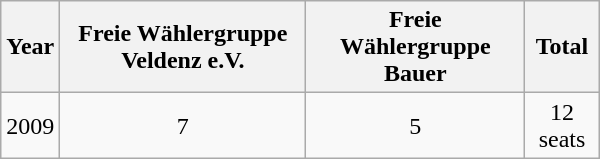<table class="wikitable" width="400">
<tr>
<th>Year</th>
<th>Freie Wählergruppe Veldenz e.V.</th>
<th>Freie Wählergruppe Bauer</th>
<th>Total</th>
</tr>
<tr align="center">
<td>2009</td>
<td>7</td>
<td>5</td>
<td>12 seats</td>
</tr>
</table>
